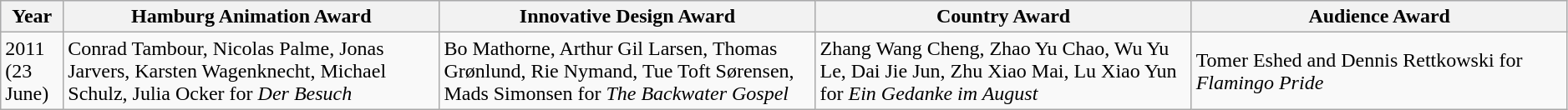<table class="wikitable" width="99%" align="center">
<tr bgcolor="lavender">
<th width="4%">Year</th>
<th width="24%">Hamburg Animation Award</th>
<th width="24%">Innovative Design Award</th>
<th width="24%">Country Award</th>
<th width="24%">Audience Award</th>
</tr>
<tr>
<td>2011 (23 June)</td>
<td>Conrad Tambour, Nicolas Palme, Jonas Jarvers, Karsten Wagenknecht, Michael Schulz, Julia Ocker for <em>Der Besuch</em></td>
<td>Bo Mathorne, Arthur Gil Larsen, Thomas Grønlund, Rie Nymand, Tue Toft Sørensen, Mads Simonsen for <em>The Backwater Gospel</em></td>
<td>Zhang Wang Cheng, Zhao Yu Chao, Wu Yu Le, Dai Jie Jun, Zhu Xiao Mai, Lu Xiao Yun for <em>Ein Gedanke im August</em></td>
<td>Tomer Eshed and Dennis Rettkowski for <em>Flamingo Pride</em></td>
</tr>
</table>
